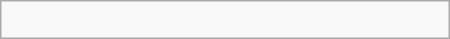<table class="wikitable" border="1" width=300px align="right">
<tr>
<td><br></td>
</tr>
</table>
